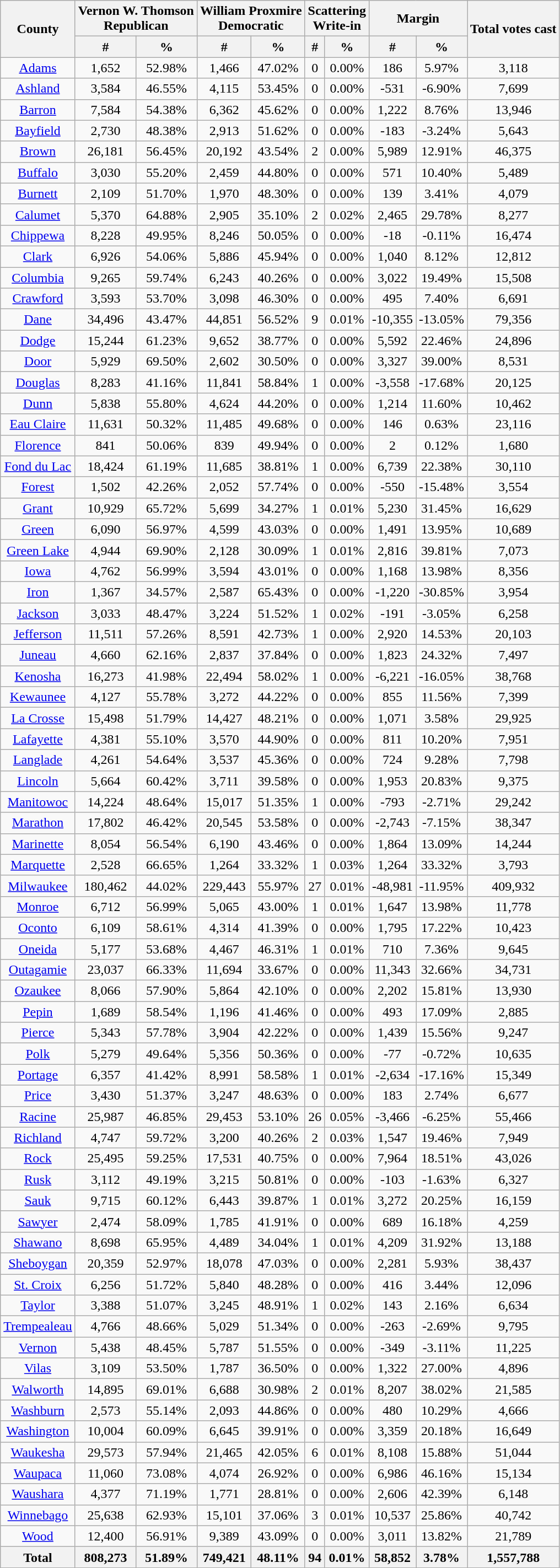<table class="wikitable sortable" style="text-align:center">
<tr>
<th rowspan="2" style="text-align:center;">County</th>
<th colspan="2" style="text-align:center;">Vernon W. Thomson<br>Republican</th>
<th colspan="2" style="text-align:center;">William Proxmire<br>Democratic</th>
<th colspan="2" style="text-align:center;">Scattering<br>Write-in</th>
<th colspan="2" style="text-align:center;">Margin</th>
<th rowspan="2" style="text-align:center;">Total votes cast</th>
</tr>
<tr>
<th style="text-align:center;" data-sort-type="number">#</th>
<th style="text-align:center;" data-sort-type="number">%</th>
<th style="text-align:center;" data-sort-type="number">#</th>
<th style="text-align:center;" data-sort-type="number">%</th>
<th style="text-align:center;" data-sort-type="number">#</th>
<th style="text-align:center;" data-sort-type="number">%</th>
<th style="text-align:center;" data-sort-type="number">#</th>
<th style="text-align:center;" data-sort-type="number">%</th>
</tr>
<tr style="text-align:center;">
<td><a href='#'>Adams</a></td>
<td>1,652</td>
<td>52.98%</td>
<td>1,466</td>
<td>47.02%</td>
<td>0</td>
<td>0.00%</td>
<td>186</td>
<td>5.97%</td>
<td>3,118</td>
</tr>
<tr style="text-align:center;">
<td><a href='#'>Ashland</a></td>
<td>3,584</td>
<td>46.55%</td>
<td>4,115</td>
<td>53.45%</td>
<td>0</td>
<td>0.00%</td>
<td>-531</td>
<td>-6.90%</td>
<td>7,699</td>
</tr>
<tr style="text-align:center;">
<td><a href='#'>Barron</a></td>
<td>7,584</td>
<td>54.38%</td>
<td>6,362</td>
<td>45.62%</td>
<td>0</td>
<td>0.00%</td>
<td>1,222</td>
<td>8.76%</td>
<td>13,946</td>
</tr>
<tr style="text-align:center;">
<td><a href='#'>Bayfield</a></td>
<td>2,730</td>
<td>48.38%</td>
<td>2,913</td>
<td>51.62%</td>
<td>0</td>
<td>0.00%</td>
<td>-183</td>
<td>-3.24%</td>
<td>5,643</td>
</tr>
<tr style="text-align:center;">
<td><a href='#'>Brown</a></td>
<td>26,181</td>
<td>56.45%</td>
<td>20,192</td>
<td>43.54%</td>
<td>2</td>
<td>0.00%</td>
<td>5,989</td>
<td>12.91%</td>
<td>46,375</td>
</tr>
<tr style="text-align:center;">
<td><a href='#'>Buffalo</a></td>
<td>3,030</td>
<td>55.20%</td>
<td>2,459</td>
<td>44.80%</td>
<td>0</td>
<td>0.00%</td>
<td>571</td>
<td>10.40%</td>
<td>5,489</td>
</tr>
<tr style="text-align:center;">
<td><a href='#'>Burnett</a></td>
<td>2,109</td>
<td>51.70%</td>
<td>1,970</td>
<td>48.30%</td>
<td>0</td>
<td>0.00%</td>
<td>139</td>
<td>3.41%</td>
<td>4,079</td>
</tr>
<tr style="text-align:center;">
<td><a href='#'>Calumet</a></td>
<td>5,370</td>
<td>64.88%</td>
<td>2,905</td>
<td>35.10%</td>
<td>2</td>
<td>0.02%</td>
<td>2,465</td>
<td>29.78%</td>
<td>8,277</td>
</tr>
<tr style="text-align:center;">
<td><a href='#'>Chippewa</a></td>
<td>8,228</td>
<td>49.95%</td>
<td>8,246</td>
<td>50.05%</td>
<td>0</td>
<td>0.00%</td>
<td>-18</td>
<td>-0.11%</td>
<td>16,474</td>
</tr>
<tr style="text-align:center;">
<td><a href='#'>Clark</a></td>
<td>6,926</td>
<td>54.06%</td>
<td>5,886</td>
<td>45.94%</td>
<td>0</td>
<td>0.00%</td>
<td>1,040</td>
<td>8.12%</td>
<td>12,812</td>
</tr>
<tr style="text-align:center;">
<td><a href='#'>Columbia</a></td>
<td>9,265</td>
<td>59.74%</td>
<td>6,243</td>
<td>40.26%</td>
<td>0</td>
<td>0.00%</td>
<td>3,022</td>
<td>19.49%</td>
<td>15,508</td>
</tr>
<tr style="text-align:center;">
<td><a href='#'>Crawford</a></td>
<td>3,593</td>
<td>53.70%</td>
<td>3,098</td>
<td>46.30%</td>
<td>0</td>
<td>0.00%</td>
<td>495</td>
<td>7.40%</td>
<td>6,691</td>
</tr>
<tr style="text-align:center;">
<td><a href='#'>Dane</a></td>
<td>34,496</td>
<td>43.47%</td>
<td>44,851</td>
<td>56.52%</td>
<td>9</td>
<td>0.01%</td>
<td>-10,355</td>
<td>-13.05%</td>
<td>79,356</td>
</tr>
<tr style="text-align:center;">
<td><a href='#'>Dodge</a></td>
<td>15,244</td>
<td>61.23%</td>
<td>9,652</td>
<td>38.77%</td>
<td>0</td>
<td>0.00%</td>
<td>5,592</td>
<td>22.46%</td>
<td>24,896</td>
</tr>
<tr style="text-align:center;">
<td><a href='#'>Door</a></td>
<td>5,929</td>
<td>69.50%</td>
<td>2,602</td>
<td>30.50%</td>
<td>0</td>
<td>0.00%</td>
<td>3,327</td>
<td>39.00%</td>
<td>8,531</td>
</tr>
<tr style="text-align:center;">
<td><a href='#'>Douglas</a></td>
<td>8,283</td>
<td>41.16%</td>
<td>11,841</td>
<td>58.84%</td>
<td>1</td>
<td>0.00%</td>
<td>-3,558</td>
<td>-17.68%</td>
<td>20,125</td>
</tr>
<tr style="text-align:center;">
<td><a href='#'>Dunn</a></td>
<td>5,838</td>
<td>55.80%</td>
<td>4,624</td>
<td>44.20%</td>
<td>0</td>
<td>0.00%</td>
<td>1,214</td>
<td>11.60%</td>
<td>10,462</td>
</tr>
<tr style="text-align:center;">
<td><a href='#'>Eau Claire</a></td>
<td>11,631</td>
<td>50.32%</td>
<td>11,485</td>
<td>49.68%</td>
<td>0</td>
<td>0.00%</td>
<td>146</td>
<td>0.63%</td>
<td>23,116</td>
</tr>
<tr style="text-align:center;">
<td><a href='#'>Florence</a></td>
<td>841</td>
<td>50.06%</td>
<td>839</td>
<td>49.94%</td>
<td>0</td>
<td>0.00%</td>
<td>2</td>
<td>0.12%</td>
<td>1,680</td>
</tr>
<tr style="text-align:center;">
<td><a href='#'>Fond du Lac</a></td>
<td>18,424</td>
<td>61.19%</td>
<td>11,685</td>
<td>38.81%</td>
<td>1</td>
<td>0.00%</td>
<td>6,739</td>
<td>22.38%</td>
<td>30,110</td>
</tr>
<tr style="text-align:center;">
<td><a href='#'>Forest</a></td>
<td>1,502</td>
<td>42.26%</td>
<td>2,052</td>
<td>57.74%</td>
<td>0</td>
<td>0.00%</td>
<td>-550</td>
<td>-15.48%</td>
<td>3,554</td>
</tr>
<tr style="text-align:center;">
<td><a href='#'>Grant</a></td>
<td>10,929</td>
<td>65.72%</td>
<td>5,699</td>
<td>34.27%</td>
<td>1</td>
<td>0.01%</td>
<td>5,230</td>
<td>31.45%</td>
<td>16,629</td>
</tr>
<tr style="text-align:center;">
<td><a href='#'>Green</a></td>
<td>6,090</td>
<td>56.97%</td>
<td>4,599</td>
<td>43.03%</td>
<td>0</td>
<td>0.00%</td>
<td>1,491</td>
<td>13.95%</td>
<td>10,689</td>
</tr>
<tr style="text-align:center;">
<td><a href='#'>Green Lake</a></td>
<td>4,944</td>
<td>69.90%</td>
<td>2,128</td>
<td>30.09%</td>
<td>1</td>
<td>0.01%</td>
<td>2,816</td>
<td>39.81%</td>
<td>7,073</td>
</tr>
<tr style="text-align:center;">
<td><a href='#'>Iowa</a></td>
<td>4,762</td>
<td>56.99%</td>
<td>3,594</td>
<td>43.01%</td>
<td>0</td>
<td>0.00%</td>
<td>1,168</td>
<td>13.98%</td>
<td>8,356</td>
</tr>
<tr style="text-align:center;">
<td><a href='#'>Iron</a></td>
<td>1,367</td>
<td>34.57%</td>
<td>2,587</td>
<td>65.43%</td>
<td>0</td>
<td>0.00%</td>
<td>-1,220</td>
<td>-30.85%</td>
<td>3,954</td>
</tr>
<tr style="text-align:center;">
<td><a href='#'>Jackson</a></td>
<td>3,033</td>
<td>48.47%</td>
<td>3,224</td>
<td>51.52%</td>
<td>1</td>
<td>0.02%</td>
<td>-191</td>
<td>-3.05%</td>
<td>6,258</td>
</tr>
<tr style="text-align:center;">
<td><a href='#'>Jefferson</a></td>
<td>11,511</td>
<td>57.26%</td>
<td>8,591</td>
<td>42.73%</td>
<td>1</td>
<td>0.00%</td>
<td>2,920</td>
<td>14.53%</td>
<td>20,103</td>
</tr>
<tr style="text-align:center;">
<td><a href='#'>Juneau</a></td>
<td>4,660</td>
<td>62.16%</td>
<td>2,837</td>
<td>37.84%</td>
<td>0</td>
<td>0.00%</td>
<td>1,823</td>
<td>24.32%</td>
<td>7,497</td>
</tr>
<tr style="text-align:center;">
<td><a href='#'>Kenosha</a></td>
<td>16,273</td>
<td>41.98%</td>
<td>22,494</td>
<td>58.02%</td>
<td>1</td>
<td>0.00%</td>
<td>-6,221</td>
<td>-16.05%</td>
<td>38,768</td>
</tr>
<tr style="text-align:center;">
<td><a href='#'>Kewaunee</a></td>
<td>4,127</td>
<td>55.78%</td>
<td>3,272</td>
<td>44.22%</td>
<td>0</td>
<td>0.00%</td>
<td>855</td>
<td>11.56%</td>
<td>7,399</td>
</tr>
<tr style="text-align:center;">
<td><a href='#'>La Crosse</a></td>
<td>15,498</td>
<td>51.79%</td>
<td>14,427</td>
<td>48.21%</td>
<td>0</td>
<td>0.00%</td>
<td>1,071</td>
<td>3.58%</td>
<td>29,925</td>
</tr>
<tr style="text-align:center;">
<td><a href='#'>Lafayette</a></td>
<td>4,381</td>
<td>55.10%</td>
<td>3,570</td>
<td>44.90%</td>
<td>0</td>
<td>0.00%</td>
<td>811</td>
<td>10.20%</td>
<td>7,951</td>
</tr>
<tr style="text-align:center;">
<td><a href='#'>Langlade</a></td>
<td>4,261</td>
<td>54.64%</td>
<td>3,537</td>
<td>45.36%</td>
<td>0</td>
<td>0.00%</td>
<td>724</td>
<td>9.28%</td>
<td>7,798</td>
</tr>
<tr style="text-align:center;">
<td><a href='#'>Lincoln</a></td>
<td>5,664</td>
<td>60.42%</td>
<td>3,711</td>
<td>39.58%</td>
<td>0</td>
<td>0.00%</td>
<td>1,953</td>
<td>20.83%</td>
<td>9,375</td>
</tr>
<tr style="text-align:center;">
<td><a href='#'>Manitowoc</a></td>
<td>14,224</td>
<td>48.64%</td>
<td>15,017</td>
<td>51.35%</td>
<td>1</td>
<td>0.00%</td>
<td>-793</td>
<td>-2.71%</td>
<td>29,242</td>
</tr>
<tr style="text-align:center;">
<td><a href='#'>Marathon</a></td>
<td>17,802</td>
<td>46.42%</td>
<td>20,545</td>
<td>53.58%</td>
<td>0</td>
<td>0.00%</td>
<td>-2,743</td>
<td>-7.15%</td>
<td>38,347</td>
</tr>
<tr style="text-align:center;">
<td><a href='#'>Marinette</a></td>
<td>8,054</td>
<td>56.54%</td>
<td>6,190</td>
<td>43.46%</td>
<td>0</td>
<td>0.00%</td>
<td>1,864</td>
<td>13.09%</td>
<td>14,244</td>
</tr>
<tr style="text-align:center;">
<td><a href='#'>Marquette</a></td>
<td>2,528</td>
<td>66.65%</td>
<td>1,264</td>
<td>33.32%</td>
<td>1</td>
<td>0.03%</td>
<td>1,264</td>
<td>33.32%</td>
<td>3,793</td>
</tr>
<tr style="text-align:center;">
<td><a href='#'>Milwaukee</a></td>
<td>180,462</td>
<td>44.02%</td>
<td>229,443</td>
<td>55.97%</td>
<td>27</td>
<td>0.01%</td>
<td>-48,981</td>
<td>-11.95%</td>
<td>409,932</td>
</tr>
<tr style="text-align:center;">
<td><a href='#'>Monroe</a></td>
<td>6,712</td>
<td>56.99%</td>
<td>5,065</td>
<td>43.00%</td>
<td>1</td>
<td>0.01%</td>
<td>1,647</td>
<td>13.98%</td>
<td>11,778</td>
</tr>
<tr style="text-align:center;">
<td><a href='#'>Oconto</a></td>
<td>6,109</td>
<td>58.61%</td>
<td>4,314</td>
<td>41.39%</td>
<td>0</td>
<td>0.00%</td>
<td>1,795</td>
<td>17.22%</td>
<td>10,423</td>
</tr>
<tr style="text-align:center;">
<td><a href='#'>Oneida</a></td>
<td>5,177</td>
<td>53.68%</td>
<td>4,467</td>
<td>46.31%</td>
<td>1</td>
<td>0.01%</td>
<td>710</td>
<td>7.36%</td>
<td>9,645</td>
</tr>
<tr style="text-align:center;">
<td><a href='#'>Outagamie</a></td>
<td>23,037</td>
<td>66.33%</td>
<td>11,694</td>
<td>33.67%</td>
<td>0</td>
<td>0.00%</td>
<td>11,343</td>
<td>32.66%</td>
<td>34,731</td>
</tr>
<tr style="text-align:center;">
<td><a href='#'>Ozaukee</a></td>
<td>8,066</td>
<td>57.90%</td>
<td>5,864</td>
<td>42.10%</td>
<td>0</td>
<td>0.00%</td>
<td>2,202</td>
<td>15.81%</td>
<td>13,930</td>
</tr>
<tr style="text-align:center;">
<td><a href='#'>Pepin</a></td>
<td>1,689</td>
<td>58.54%</td>
<td>1,196</td>
<td>41.46%</td>
<td>0</td>
<td>0.00%</td>
<td>493</td>
<td>17.09%</td>
<td>2,885</td>
</tr>
<tr style="text-align:center;">
<td><a href='#'>Pierce</a></td>
<td>5,343</td>
<td>57.78%</td>
<td>3,904</td>
<td>42.22%</td>
<td>0</td>
<td>0.00%</td>
<td>1,439</td>
<td>15.56%</td>
<td>9,247</td>
</tr>
<tr style="text-align:center;">
<td><a href='#'>Polk</a></td>
<td>5,279</td>
<td>49.64%</td>
<td>5,356</td>
<td>50.36%</td>
<td>0</td>
<td>0.00%</td>
<td>-77</td>
<td>-0.72%</td>
<td>10,635</td>
</tr>
<tr style="text-align:center;">
<td><a href='#'>Portage</a></td>
<td>6,357</td>
<td>41.42%</td>
<td>8,991</td>
<td>58.58%</td>
<td>1</td>
<td>0.01%</td>
<td>-2,634</td>
<td>-17.16%</td>
<td>15,349</td>
</tr>
<tr style="text-align:center;">
<td><a href='#'>Price</a></td>
<td>3,430</td>
<td>51.37%</td>
<td>3,247</td>
<td>48.63%</td>
<td>0</td>
<td>0.00%</td>
<td>183</td>
<td>2.74%</td>
<td>6,677</td>
</tr>
<tr style="text-align:center;">
<td><a href='#'>Racine</a></td>
<td>25,987</td>
<td>46.85%</td>
<td>29,453</td>
<td>53.10%</td>
<td>26</td>
<td>0.05%</td>
<td>-3,466</td>
<td>-6.25%</td>
<td>55,466</td>
</tr>
<tr style="text-align:center;">
<td><a href='#'>Richland</a></td>
<td>4,747</td>
<td>59.72%</td>
<td>3,200</td>
<td>40.26%</td>
<td>2</td>
<td>0.03%</td>
<td>1,547</td>
<td>19.46%</td>
<td>7,949</td>
</tr>
<tr style="text-align:center;">
<td><a href='#'>Rock</a></td>
<td>25,495</td>
<td>59.25%</td>
<td>17,531</td>
<td>40.75%</td>
<td>0</td>
<td>0.00%</td>
<td>7,964</td>
<td>18.51%</td>
<td>43,026</td>
</tr>
<tr style="text-align:center;">
<td><a href='#'>Rusk</a></td>
<td>3,112</td>
<td>49.19%</td>
<td>3,215</td>
<td>50.81%</td>
<td>0</td>
<td>0.00%</td>
<td>-103</td>
<td>-1.63%</td>
<td>6,327</td>
</tr>
<tr style="text-align:center;">
<td><a href='#'>Sauk</a></td>
<td>9,715</td>
<td>60.12%</td>
<td>6,443</td>
<td>39.87%</td>
<td>1</td>
<td>0.01%</td>
<td>3,272</td>
<td>20.25%</td>
<td>16,159</td>
</tr>
<tr style="text-align:center;">
<td><a href='#'>Sawyer</a></td>
<td>2,474</td>
<td>58.09%</td>
<td>1,785</td>
<td>41.91%</td>
<td>0</td>
<td>0.00%</td>
<td>689</td>
<td>16.18%</td>
<td>4,259</td>
</tr>
<tr style="text-align:center;">
<td><a href='#'>Shawano</a></td>
<td>8,698</td>
<td>65.95%</td>
<td>4,489</td>
<td>34.04%</td>
<td>1</td>
<td>0.01%</td>
<td>4,209</td>
<td>31.92%</td>
<td>13,188</td>
</tr>
<tr style="text-align:center;">
<td><a href='#'>Sheboygan</a></td>
<td>20,359</td>
<td>52.97%</td>
<td>18,078</td>
<td>47.03%</td>
<td>0</td>
<td>0.00%</td>
<td>2,281</td>
<td>5.93%</td>
<td>38,437</td>
</tr>
<tr style="text-align:center;">
<td><a href='#'>St. Croix</a></td>
<td>6,256</td>
<td>51.72%</td>
<td>5,840</td>
<td>48.28%</td>
<td>0</td>
<td>0.00%</td>
<td>416</td>
<td>3.44%</td>
<td>12,096</td>
</tr>
<tr style="text-align:center;">
<td><a href='#'>Taylor</a></td>
<td>3,388</td>
<td>51.07%</td>
<td>3,245</td>
<td>48.91%</td>
<td>1</td>
<td>0.02%</td>
<td>143</td>
<td>2.16%</td>
<td>6,634</td>
</tr>
<tr style="text-align:center;">
<td><a href='#'>Trempealeau</a></td>
<td>4,766</td>
<td>48.66%</td>
<td>5,029</td>
<td>51.34%</td>
<td>0</td>
<td>0.00%</td>
<td>-263</td>
<td>-2.69%</td>
<td>9,795</td>
</tr>
<tr style="text-align:center;">
<td><a href='#'>Vernon</a></td>
<td>5,438</td>
<td>48.45%</td>
<td>5,787</td>
<td>51.55%</td>
<td>0</td>
<td>0.00%</td>
<td>-349</td>
<td>-3.11%</td>
<td>11,225</td>
</tr>
<tr style="text-align:center;">
<td><a href='#'>Vilas</a></td>
<td>3,109</td>
<td>53.50%</td>
<td>1,787</td>
<td>36.50%</td>
<td>0</td>
<td>0.00%</td>
<td>1,322</td>
<td>27.00%</td>
<td>4,896</td>
</tr>
<tr style="text-align:center;">
<td><a href='#'>Walworth</a></td>
<td>14,895</td>
<td>69.01%</td>
<td>6,688</td>
<td>30.98%</td>
<td>2</td>
<td>0.01%</td>
<td>8,207</td>
<td>38.02%</td>
<td>21,585</td>
</tr>
<tr style="text-align:center;">
<td><a href='#'>Washburn</a></td>
<td>2,573</td>
<td>55.14%</td>
<td>2,093</td>
<td>44.86%</td>
<td>0</td>
<td>0.00%</td>
<td>480</td>
<td>10.29%</td>
<td>4,666</td>
</tr>
<tr style="text-align:center;">
<td><a href='#'>Washington</a></td>
<td>10,004</td>
<td>60.09%</td>
<td>6,645</td>
<td>39.91%</td>
<td>0</td>
<td>0.00%</td>
<td>3,359</td>
<td>20.18%</td>
<td>16,649</td>
</tr>
<tr style="text-align:center;">
<td><a href='#'>Waukesha</a></td>
<td>29,573</td>
<td>57.94%</td>
<td>21,465</td>
<td>42.05%</td>
<td>6</td>
<td>0.01%</td>
<td>8,108</td>
<td>15.88%</td>
<td>51,044</td>
</tr>
<tr style="text-align:center;">
<td><a href='#'>Waupaca</a></td>
<td>11,060</td>
<td>73.08%</td>
<td>4,074</td>
<td>26.92%</td>
<td>0</td>
<td>0.00%</td>
<td>6,986</td>
<td>46.16%</td>
<td>15,134</td>
</tr>
<tr style="text-align:center;">
<td><a href='#'>Waushara</a></td>
<td>4,377</td>
<td>71.19%</td>
<td>1,771</td>
<td>28.81%</td>
<td>0</td>
<td>0.00%</td>
<td>2,606</td>
<td>42.39%</td>
<td>6,148</td>
</tr>
<tr style="text-align:center;">
<td><a href='#'>Winnebago</a></td>
<td>25,638</td>
<td>62.93%</td>
<td>15,101</td>
<td>37.06%</td>
<td>3</td>
<td>0.01%</td>
<td>10,537</td>
<td>25.86%</td>
<td>40,742</td>
</tr>
<tr style="text-align:center;">
<td><a href='#'>Wood</a></td>
<td>12,400</td>
<td>56.91%</td>
<td>9,389</td>
<td>43.09%</td>
<td>0</td>
<td>0.00%</td>
<td>3,011</td>
<td>13.82%</td>
<td>21,789</td>
</tr>
<tr>
<th>Total</th>
<th>808,273</th>
<th>51.89%</th>
<th>749,421</th>
<th>48.11%</th>
<th>94</th>
<th>0.01%</th>
<th>58,852</th>
<th>3.78%</th>
<th>1,557,788</th>
</tr>
</table>
